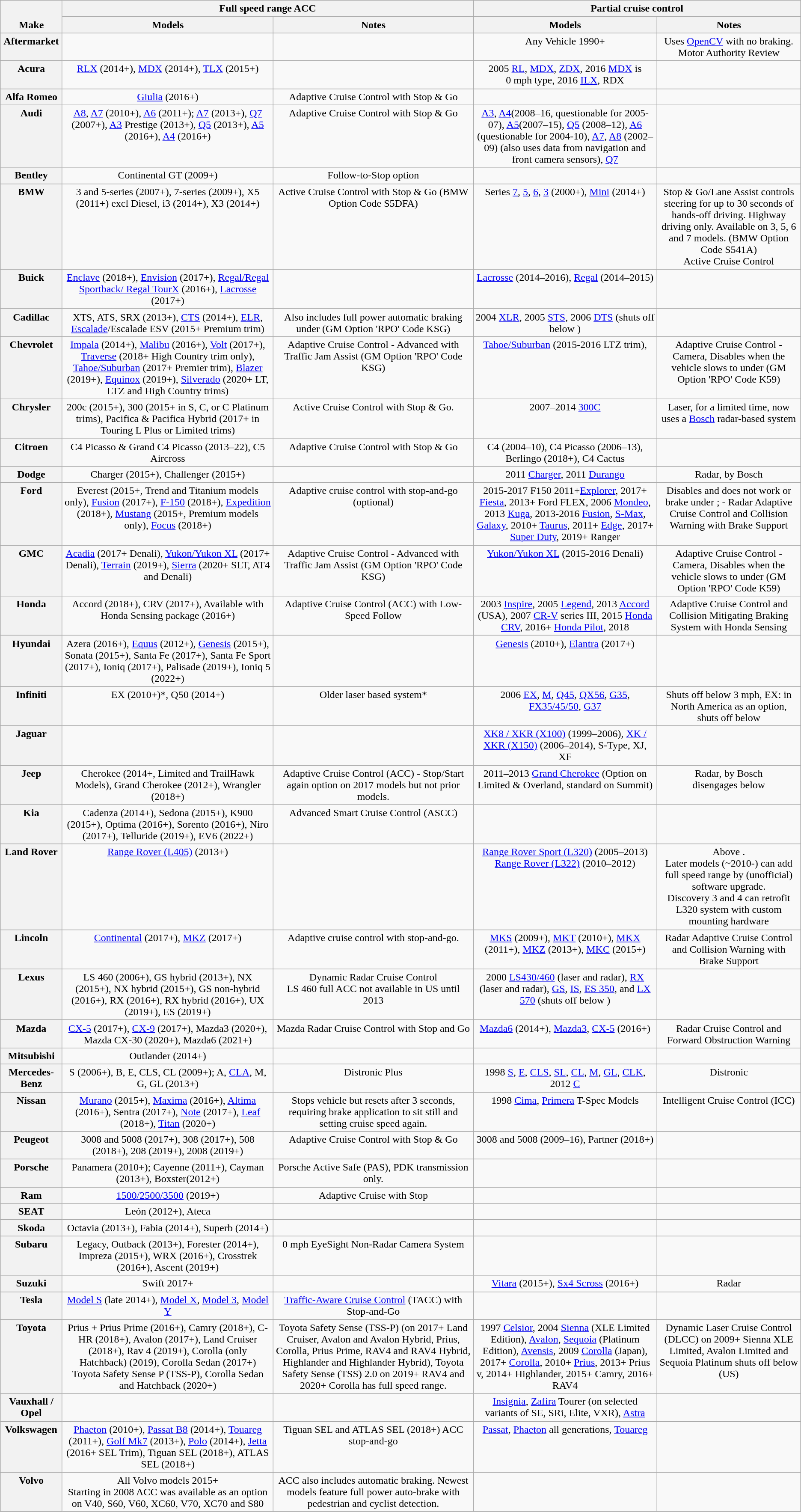<table class="wikitable" style="text-align: center;">
<tr valign="bottom">
<th scope="col" rowspan="2">Make</th>
<th scope="col" colspan="2">Full speed range ACC</th>
<th scope="col" colspan="2">Partial cruise control</th>
</tr>
<tr valign="bottom">
<th scope="col">Models</th>
<th scope="col">Notes</th>
<th scope="col">Models</th>
<th scope="col">Notes</th>
</tr>
<tr valign="top">
<th scope="row">Aftermarket</th>
<td></td>
<td></td>
<td>Any Vehicle 1990+</td>
<td>Uses <a href='#'>OpenCV</a> with no braking.<br>Motor Authority Review</td>
</tr>
<tr valign="top">
<th scope="row">Acura</th>
<td><a href='#'>RLX</a> (2014+), <a href='#'>MDX</a> (2014+), <a href='#'>TLX</a> (2015+)</td>
<td></td>
<td>2005 <a href='#'>RL</a>, <a href='#'>MDX</a>, <a href='#'>ZDX</a>, 2016 <a href='#'>MDX</a> is 0 mph type, 2016 <a href='#'>ILX</a>, RDX</td>
<td></td>
</tr>
<tr valign="top">
<th scope="row">Alfa Romeo</th>
<td><a href='#'>Giulia</a> (2016+)</td>
<td>Adaptive Cruise Control with Stop & Go</td>
<td></td>
<td></td>
</tr>
<tr valign="top">
<th scope="row">Audi</th>
<td><a href='#'>A8</a>, <a href='#'>A7</a> (2010+), <a href='#'>A6</a> (2011+); <a href='#'>A7</a> (2013+), <a href='#'>Q7</a> (2007+), <a href='#'>A3</a> Prestige (2013+), <a href='#'>Q5</a> (2013+), <a href='#'>A5</a> (2016+), <a href='#'>A4</a> (2016+)</td>
<td>Adaptive Cruise Control with Stop & Go</td>
<td><a href='#'>A3</a>, <a href='#'>A4</a>(2008–16, questionable for 2005-07), <a href='#'>A5</a>(2007–15), <a href='#'>Q5</a> (2008–12), <a href='#'>A6</a> (questionable for 2004-10), <a href='#'>A7</a>, <a href='#'>A8</a> (2002–09) (also uses data from navigation and front camera sensors), <a href='#'>Q7</a></td>
<td></td>
</tr>
<tr valign="top">
<th scope="row">Bentley</th>
<td>Continental GT (2009+)</td>
<td>Follow-to-Stop option</td>
<td></td>
<td></td>
</tr>
<tr valign="top">
<th scope="row">BMW</th>
<td>3 and 5-series (2007+), 7-series (2009+), X5 (2011+) excl Diesel, i3 (2014+), X3 (2014+)</td>
<td>Active Cruise Control with Stop & Go (BMW Option Code S5DFA)</td>
<td>Series <a href='#'>7</a>, <a href='#'>5</a>, <a href='#'>6</a>, <a href='#'>3</a> (2000+), <a href='#'>Mini</a> (2014+)</td>
<td>Stop & Go/Lane Assist controls steering for up to 30 seconds of hands-off driving. Highway driving only. Available on 3, 5, 6 and 7 models. (BMW Option Code S541A)<br>Active Cruise Control</td>
</tr>
<tr valign="top">
<th scope="row">Buick</th>
<td><a href='#'>Enclave</a> (2018+), <a href='#'>Envision</a> (2017+), <a href='#'>Regal/Regal Sportback/ Regal TourX</a> (2016+), <a href='#'>Lacrosse</a> (2017+)</td>
<td></td>
<td><a href='#'>Lacrosse</a> (2014–2016), <a href='#'>Regal</a> (2014–2015)</td>
<td></td>
</tr>
<tr valign="top">
<th scope="row">Cadillac</th>
<td>XTS, ATS, SRX (2013+), <a href='#'>CTS</a> (2014+), <a href='#'>ELR</a>, <a href='#'>Escalade</a>/Escalade ESV (2015+ Premium trim)</td>
<td>Also includes full power automatic braking under  (GM Option 'RPO' Code KSG)</td>
<td>2004 <a href='#'>XLR</a>, 2005 <a href='#'>STS</a>, 2006 <a href='#'>DTS</a> (shuts off below )</td>
<td></td>
</tr>
<tr valign="top">
<th scope="row">Chevrolet</th>
<td><a href='#'>Impala</a> (2014+), <a href='#'>Malibu</a> (2016+), <a href='#'>Volt</a> (2017+), <a href='#'>Traverse</a> (2018+ High Country trim only), <a href='#'>Tahoe/Suburban</a> (2017+ Premier trim), <a href='#'>Blazer</a> (2019+), <a href='#'>Equinox</a> (2019+), <a href='#'>Silverado</a> (2020+ LT, LTZ and High Country trims)</td>
<td>Adaptive Cruise Control - Advanced with Traffic Jam Assist (GM Option 'RPO' Code KSG)</td>
<td><a href='#'>Tahoe/Suburban</a> (2015-2016 LTZ trim),</td>
<td>Adaptive Cruise Control - Camera, Disables when the vehicle slows to under  (GM Option 'RPO' Code K59)</td>
</tr>
<tr valign="top">
<th scope="row">Chrysler</th>
<td>200c (2015+), 300 (2015+ in S, C, or C Platinum trims), Pacifica & Pacifica Hybrid (2017+ in Touring L Plus or Limited trims)</td>
<td>Active Cruise Control with Stop & Go.</td>
<td>2007–2014 <a href='#'>300C</a></td>
<td>Laser, for a limited time, now uses a <a href='#'>Bosch</a> radar-based system</td>
</tr>
<tr valign="top">
<th scope="row">Citroen</th>
<td>C4 Picasso & Grand C4 Picasso (2013–22), C5 Aircross</td>
<td>Adaptive Cruise Control with Stop & Go</td>
<td>C4 (2004–10), C4 Picasso (2006–13), Berlingo (2018+), C4 Cactus</td>
<td></td>
</tr>
<tr valign="top">
<th scope="row">Dodge</th>
<td>Charger (2015+), Challenger (2015+)</td>
<td></td>
<td>2011 <a href='#'>Charger</a>, 2011 <a href='#'>Durango</a></td>
<td>Radar, by Bosch</td>
</tr>
<tr valign="top">
<th scope="row">Ford</th>
<td>Everest (2015+, Trend and Titanium models only), <a href='#'>Fusion</a> (2017+), <a href='#'>F-150</a> (2018+), <a href='#'>Expedition</a> (2018+), <a href='#'>Mustang</a> (2015+, Premium models only), <a href='#'>Focus</a> (2018+)</td>
<td>Adaptive cruise control with stop-and-go (optional)</td>
<td>2015-2017 F150 2011+<a href='#'>Explorer</a>, 2017+ <a href='#'>Fiesta</a>, 2013+ Ford FLEX, 2006 <a href='#'>Mondeo</a>, 2013 <a href='#'>Kuga</a>, 2013-2016 <a href='#'>Fusion</a>, <a href='#'>S-Max</a>, <a href='#'>Galaxy</a>, 2010+ <a href='#'>Taurus</a>, 2011+ <a href='#'>Edge</a>, 2017+ <a href='#'>Super Duty</a>, 2019+ Ranger</td>
<td>Disables and does not work or brake under ; - Radar Adaptive Cruise Control and Collision Warning with Brake Support</td>
</tr>
<tr valign="top">
<th scope="row">GMC</th>
<td><a href='#'>Acadia</a> (2017+ Denali), <a href='#'>Yukon/Yukon XL</a> (2017+ Denali), <a href='#'>Terrain</a> (2019+), <a href='#'>Sierra</a> (2020+ SLT, AT4 and Denali)</td>
<td>Adaptive Cruise Control - Advanced with Traffic Jam Assist (GM Option 'RPO' Code KSG)</td>
<td><a href='#'>Yukon/Yukon XL</a> (2015-2016 Denali)</td>
<td>Adaptive Cruise Control - Camera, Disables when the vehicle slows to under  (GM Option 'RPO' Code K59)</td>
</tr>
<tr valign="top">
<th scope="row">Honda</th>
<td>Accord (2018+), CRV (2017+), Available with Honda Sensing package (2016+)</td>
<td>Adaptive Cruise Control (ACC) with Low-Speed Follow</td>
<td>2003 <a href='#'>Inspire</a>, 2005 <a href='#'>Legend</a>, 2013 <a href='#'>Accord</a> (USA), 2007 <a href='#'>CR-V</a> series III, 2015 <a href='#'>Honda CRV</a>, 2016+ <a href='#'>Honda Pilot</a>, 2018 </td>
<td>Adaptive Cruise Control and Collision Mitigating Braking System with Honda Sensing</td>
</tr>
<tr valign="top">
<th scope="row">Hyundai</th>
<td>Azera (2016+), <a href='#'>Equus</a> (2012+), <a href='#'>Genesis</a> (2015+), Sonata (2015+), Santa Fe (2017+), Santa Fe Sport (2017+), Ioniq (2017+), Palisade (2019+), Ioniq 5 (2022+)</td>
<td></td>
<td><a href='#'>Genesis</a> (2010+), <a href='#'>Elantra</a> (2017+)</td>
<td></td>
</tr>
<tr valign="top">
<th scope="row">Infiniti</th>
<td>EX (2010+)*, Q50 (2014+)</td>
<td>Older laser based system*</td>
<td>2006 <a href='#'>EX</a>, <a href='#'>M</a>, <a href='#'>Q45</a>, <a href='#'>QX56</a>, <a href='#'>G35</a>, <a href='#'>FX35/45/50</a>, <a href='#'>G37</a></td>
<td>Shuts off below 3 mph, EX: in North America as an option, shuts off below </td>
</tr>
<tr valign="top">
<th scope="row">Jaguar</th>
<td></td>
<td></td>
<td><a href='#'>XK8 / XKR (X100)</a> (1999–2006), <a href='#'>XK / XKR (X150)</a> (2006–2014), S-Type, XJ, XF</td>
<td></td>
</tr>
<tr valign="top">
<th scope="row">Jeep</th>
<td>Cherokee (2014+, Limited and TrailHawk Models), Grand Cherokee (2012+), Wrangler (2018+)</td>
<td>Adaptive Cruise Control (ACC) - Stop/Start again option on 2017 models but not prior models.</td>
<td>2011–2013 <a href='#'>Grand Cherokee</a> (Option on Limited & Overland, standard on Summit)</td>
<td>Radar, by Bosch<br>disengages below </td>
</tr>
<tr valign="top">
<th scope="row">Kia</th>
<td>Cadenza (2014+), Sedona (2015+), K900 (2015+), Optima (2016+), Sorento (2016+), Niro (2017+), Telluride (2019+), EV6 (2022+)</td>
<td>Advanced Smart Cruise Control (ASCC)</td>
<td></td>
<td></td>
</tr>
<tr valign="top">
<th scope="row">Land Rover</th>
<td><a href='#'>Range Rover (L405)</a> (2013+)</td>
<td></td>
<td><a href='#'>Range Rover Sport (L320)</a> (2005–2013)<br><a href='#'>Range Rover (L322)</a> (2010–2012)</td>
<td>Above .<br>Later models (~2010-) can add full speed range by (unofficial) software upgrade.<br>Discovery 3 and 4 can retrofit L320 system with custom mounting hardware</td>
</tr>
<tr valign="top">
<th scope="row">Lincoln</th>
<td><a href='#'>Continental</a> (2017+), <a href='#'>MKZ</a> (2017+)</td>
<td>Adaptive cruise control with stop-and-go.</td>
<td><a href='#'>MKS</a> (2009+), <a href='#'>MKT</a> (2010+), <a href='#'>MKX</a> (2011+), <a href='#'>MKZ</a> (2013+), <a href='#'>MKC</a> (2015+)</td>
<td>Radar Adaptive Cruise Control and Collision Warning with Brake Support</td>
</tr>
<tr valign="top">
<th scope="row">Lexus</th>
<td>LS 460 (2006+), GS hybrid (2013+), NX (2015+), NX hybrid (2015+), GS non-hybrid (2016+), RX (2016+), RX hybrid (2016+), UX (2019+), ES (2019+)</td>
<td>Dynamic Radar Cruise Control <br>LS 460 full ACC not available in US until 2013<br></td>
<td>2000 <a href='#'>LS430/460</a> (laser and radar), <a href='#'>RX</a> (laser and radar), <a href='#'>GS</a>, <a href='#'>IS</a>, <a href='#'>ES 350</a>, and <a href='#'>LX 570</a> (shuts off below )</td>
<td></td>
</tr>
<tr valign="top">
<th scope="row">Mazda</th>
<td><a href='#'>CX-5</a> (2017+), <a href='#'>CX-9</a> (2017+), Mazda3 (2020+), Mazda CX-30 (2020+), Mazda6 (2021+)</td>
<td>Mazda Radar Cruise Control with Stop and Go</td>
<td><a href='#'>Mazda6</a> (2014+), <a href='#'>Mazda3</a>, <a href='#'>CX-5</a> (2016+)</td>
<td>Radar Cruise Control and Forward Obstruction Warning</td>
</tr>
<tr valign="top">
<th scope="row">Mitsubishi</th>
<td>Outlander (2014+)</td>
<td></td>
<td></td>
<td></td>
</tr>
<tr valign="top">
<th scope="row">Mercedes-Benz</th>
<td>S (2006+), B, E, CLS, CL (2009+); A, <a href='#'>CLA</a>, M, G, GL (2013+)</td>
<td>Distronic Plus</td>
<td>1998 <a href='#'>S</a>, <a href='#'>E</a>, <a href='#'>CLS</a>, <a href='#'>SL</a>, <a href='#'>CL</a>, <a href='#'>M</a>, <a href='#'>GL</a>, <a href='#'>CLK</a>, 2012 <a href='#'>C</a></td>
<td>Distronic</td>
</tr>
<tr valign="top">
<th scope="row">Nissan</th>
<td><a href='#'>Murano</a> (2015+), <a href='#'>Maxima</a> (2016+), <a href='#'>Altima</a> (2016+), Sentra (2017+), <a href='#'>Note</a> (2017+), <a href='#'>Leaf</a> (2018+), <a href='#'>Titan</a> (2020+)</td>
<td>Stops vehicle but resets after 3 seconds, requiring brake application to sit still and setting cruise speed again.</td>
<td>1998 <a href='#'>Cima</a>, <a href='#'>Primera</a> T-Spec Models</td>
<td>Intelligent Cruise Control (ICC)</td>
</tr>
<tr valign="top">
<th scope="row">Peugeot</th>
<td>3008 and 5008 (2017+), 308 (2017+), 508 (2018+), 208 (2019+), 2008 (2019+)</td>
<td>Adaptive Cruise Control with Stop & Go</td>
<td>3008 and 5008 (2009–16), Partner (2018+)</td>
<td></td>
</tr>
<tr valign="top">
<th scope="row">Porsche</th>
<td>Panamera (2010+); Cayenne (2011+), Cayman (2013+), Boxster(2012+)</td>
<td>Porsche Active Safe (PAS), PDK transmission only.</td>
<td></td>
<td></td>
</tr>
<tr valign+"top">
<th scope="row">Ram</th>
<td><a href='#'>1500/2500/3500</a> (2019+)</td>
<td>Adaptive Cruise with Stop</td>
<td></td>
<td></td>
</tr>
<tr valign="top">
<th scope="row">SEAT</th>
<td>León (2012+), Ateca</td>
<td></td>
<td></td>
<td></td>
</tr>
<tr valign="top">
<th scope="row">Skoda</th>
<td>Octavia (2013+), Fabia (2014+), Superb (2014+)</td>
<td></td>
<td></td>
<td></td>
</tr>
<tr valign="top">
<th scope="row">Subaru</th>
<td>Legacy, Outback (2013+), Forester (2014+), Impreza (2015+), WRX (2016+), Crosstrek (2016+), Ascent (2019+)</td>
<td>0 mph EyeSight Non-Radar Camera System</td>
<td></td>
<td></td>
</tr>
<tr valign="top">
<th scope="row">Suzuki</th>
<td>Swift 2017+</td>
<td></td>
<td><a href='#'>Vitara</a> (2015+), <a href='#'>Sx4 Scross</a> (2016+)</td>
<td>Radar</td>
</tr>
<tr valign="top">
<th scope="row">Tesla</th>
<td><a href='#'>Model S</a> (late 2014+), <a href='#'>Model X</a>, <a href='#'>Model 3</a>, <a href='#'>Model Y</a></td>
<td><a href='#'>Traffic-Aware Cruise Control</a> (TACC) with Stop-and-Go</td>
<td></td>
<td></td>
</tr>
<tr valign="top">
<th scope="row">Toyota</th>
<td>Prius + Prius Prime (2016+), Camry (2018+), C-HR (2018+), Avalon (2017+), Land Cruiser (2018+), Rav 4 (2019+), Corolla (only Hatchback) (2019), Corolla Sedan (2017+) Toyota Safety Sense P (TSS-P), Corolla Sedan and Hatchback (2020+)</td>
<td>Toyota Safety Sense (TSS-P) (on 2017+ Land Cruiser, Avalon and Avalon Hybrid, Prius, Corolla, Prius Prime, RAV4 and RAV4 Hybrid, Highlander and Highlander Hybrid), Toyota Safety Sense (TSS) 2.0 on 2019+ RAV4 and 2020+ Corolla has full speed range.</td>
<td>1997 <a href='#'>Celsior</a>, 2004 <a href='#'>Sienna</a> (XLE Limited Edition), <a href='#'>Avalon</a>, <a href='#'>Sequoia</a> (Platinum Edition), <a href='#'>Avensis</a>, 2009 <a href='#'>Corolla</a> (Japan), 2017+ <a href='#'>Corolla</a>, 2010+ <a href='#'>Prius</a>, 2013+ Prius v, 2014+ Highlander, 2015+ Camry, 2016+ RAV4</td>
<td>Dynamic Laser Cruise Control (DLCC) on 2009+ Sienna XLE Limited, Avalon Limited and Sequoia Platinum shuts off below  (US)</td>
</tr>
<tr valign="top">
<th scope="row">Vauxhall / Opel</th>
<td></td>
<td></td>
<td><a href='#'>Insignia</a>, <a href='#'>Zafira</a> Tourer (on selected variants of SE, SRi, Elite, VXR), <a href='#'>Astra</a></td>
<td></td>
</tr>
<tr valign="top">
<th scope="row">Volkswagen</th>
<td><a href='#'>Phaeton</a> (2010+), <a href='#'>Passat B8</a> (2014+), <a href='#'>Touareg</a> (2011+), <a href='#'>Golf Mk7</a> (2013+), <a href='#'>Polo</a> (2014+), <a href='#'>Jetta</a> (2016+ SEL Trim), Tiguan SEL (2018+), ATLAS SEL (2018+)</td>
<td>Tiguan SEL and ATLAS SEL (2018+) ACC stop-and-go</td>
<td><a href='#'>Passat</a>, <a href='#'>Phaeton</a> all generations, <a href='#'>Touareg</a></td>
<td></td>
</tr>
<tr valign="top">
<th scope="row">Volvo</th>
<td>All Volvo models 2015+<br>Starting in 2008 ACC was available as an option on V40, S60, V60, XC60, V70, XC70 and S80</td>
<td>ACC also includes automatic braking. Newest models feature full power auto-brake with pedestrian and cyclist detection.</td>
<td></td>
<td></td>
</tr>
</table>
